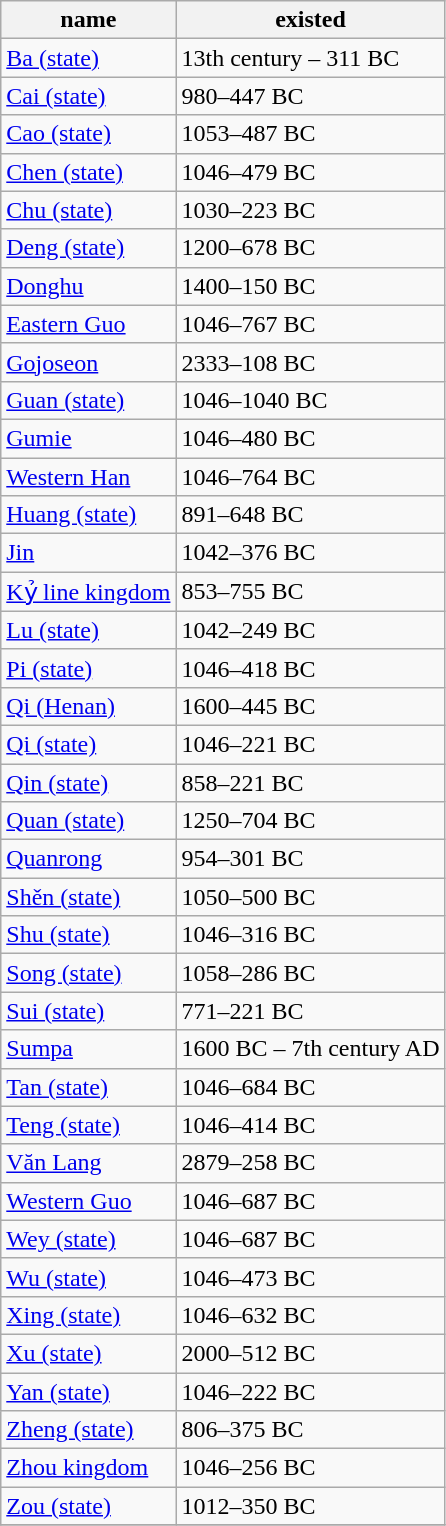<table class=wikitable border="1">
<tr>
<th>name</th>
<th>existed</th>
</tr>
<tr>
<td><a href='#'>Ba (state)</a></td>
<td>13th century – 311 BC</td>
</tr>
<tr>
<td><a href='#'>Cai (state)</a></td>
<td>980–447 BC</td>
</tr>
<tr>
<td><a href='#'>Cao (state)</a></td>
<td>1053–487 BC</td>
</tr>
<tr>
<td><a href='#'>Chen (state)</a></td>
<td>1046–479 BC</td>
</tr>
<tr>
<td><a href='#'>Chu (state)</a></td>
<td>1030–223 BC</td>
</tr>
<tr>
<td><a href='#'>Deng (state)</a></td>
<td>1200–678 BC</td>
</tr>
<tr>
<td><a href='#'>Donghu</a></td>
<td>1400–150 BC</td>
</tr>
<tr>
<td><a href='#'>Eastern Guo</a></td>
<td>1046–767 BC</td>
</tr>
<tr>
<td><a href='#'>Gojoseon</a></td>
<td>2333–108 BC</td>
</tr>
<tr>
<td><a href='#'>Guan (state)</a></td>
<td>1046–1040 BC</td>
</tr>
<tr>
<td><a href='#'>Gumie</a></td>
<td>1046–480 BC</td>
</tr>
<tr>
<td><a href='#'>Western Han</a></td>
<td>1046–764 BC</td>
</tr>
<tr>
<td><a href='#'>Huang (state)</a></td>
<td>891–648 BC</td>
</tr>
<tr>
<td><a href='#'>Jin</a></td>
<td>1042–376 BC</td>
</tr>
<tr>
<td><a href='#'>Kỷ line kingdom</a></td>
<td>853–755 BC</td>
</tr>
<tr>
<td><a href='#'>Lu (state)</a></td>
<td>1042–249 BC</td>
</tr>
<tr>
<td><a href='#'>Pi (state)</a></td>
<td>1046–418 BC</td>
</tr>
<tr>
<td><a href='#'>Qi (Henan)</a></td>
<td>1600–445 BC</td>
</tr>
<tr>
<td><a href='#'>Qi (state)</a></td>
<td>1046–221 BC</td>
</tr>
<tr>
<td><a href='#'>Qin (state)</a></td>
<td>858–221 BC</td>
</tr>
<tr>
<td><a href='#'>Quan (state)</a></td>
<td>1250–704 BC</td>
</tr>
<tr>
<td><a href='#'>Quanrong</a></td>
<td>954–301 BC</td>
</tr>
<tr>
<td><a href='#'>Shěn (state)</a></td>
<td>1050–500 BC</td>
</tr>
<tr>
<td><a href='#'>Shu (state)</a></td>
<td>1046–316 BC</td>
</tr>
<tr>
<td><a href='#'>Song (state)</a></td>
<td>1058–286 BC</td>
</tr>
<tr>
<td><a href='#'>Sui (state)</a></td>
<td>771–221 BC</td>
</tr>
<tr>
<td><a href='#'>Sumpa</a></td>
<td>1600 BC – 7th century AD</td>
</tr>
<tr>
<td><a href='#'>Tan (state)</a></td>
<td>1046–684 BC</td>
</tr>
<tr>
<td><a href='#'>Teng (state)</a></td>
<td>1046–414 BC</td>
</tr>
<tr>
<td><a href='#'>Văn Lang</a></td>
<td>2879–258 BC</td>
</tr>
<tr>
<td><a href='#'>Western Guo</a></td>
<td>1046–687 BC</td>
</tr>
<tr>
<td><a href='#'>Wey (state)</a></td>
<td>1046–687 BC</td>
</tr>
<tr>
<td><a href='#'>Wu (state)</a></td>
<td>1046–473 BC</td>
</tr>
<tr>
<td><a href='#'>Xing (state)</a></td>
<td>1046–632 BC</td>
</tr>
<tr>
<td><a href='#'>Xu (state)</a></td>
<td>2000–512 BC</td>
</tr>
<tr>
<td><a href='#'>Yan (state)</a></td>
<td>1046–222 BC</td>
</tr>
<tr>
<td><a href='#'>Zheng (state)</a></td>
<td>806–375 BC</td>
</tr>
<tr>
<td><a href='#'>Zhou kingdom</a></td>
<td>1046–256 BC</td>
</tr>
<tr>
<td><a href='#'>Zou (state)</a></td>
<td>1012–350 BC</td>
</tr>
<tr>
</tr>
</table>
